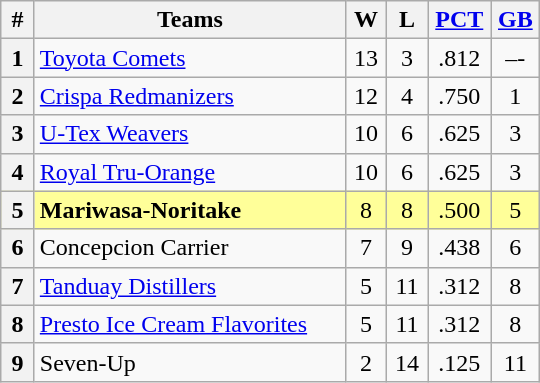<table class="wikitable" style="text-align:center;">
<tr>
<th width=15>#</th>
<th width=200>Teams</th>
<th width=20>W</th>
<th width=20>L</th>
<th width=35><a href='#'>PCT</a></th>
<th width=25><a href='#'>GB</a></th>
</tr>
<tr bgcolor=>
<th>1</th>
<td align=left><a href='#'>Toyota Comets</a></td>
<td>13</td>
<td>3</td>
<td>.812</td>
<td>–-</td>
</tr>
<tr bgcolor=>
<th>2</th>
<td align=left><a href='#'>Crispa Redmanizers</a></td>
<td>12</td>
<td>4</td>
<td>.750</td>
<td>1</td>
</tr>
<tr bgcolor=>
<th>3</th>
<td align=left><a href='#'>U-Tex Weavers</a></td>
<td>10</td>
<td>6</td>
<td>.625</td>
<td>3</td>
</tr>
<tr bgcolor=>
<th>4</th>
<td align=left><a href='#'>Royal Tru-Orange</a></td>
<td>10</td>
<td>6</td>
<td>.625</td>
<td>3</td>
</tr>
<tr bgcolor=#FFFF99>
<th>5</th>
<td align=left><strong>Mariwasa-Noritake</strong></td>
<td>8</td>
<td>8</td>
<td>.500</td>
<td>5</td>
</tr>
<tr bgcolor=>
<th>6</th>
<td align=left>Concepcion Carrier</td>
<td>7</td>
<td>9</td>
<td>.438</td>
<td>6</td>
</tr>
<tr bgcolor=>
<th>7</th>
<td align=left><a href='#'>Tanduay Distillers</a></td>
<td>5</td>
<td>11</td>
<td>.312</td>
<td>8</td>
</tr>
<tr bgcolor=>
<th>8</th>
<td align=left><a href='#'>Presto Ice Cream Flavorites</a></td>
<td>5</td>
<td>11</td>
<td>.312</td>
<td>8</td>
</tr>
<tr bgcolor=>
<th>9</th>
<td align=left>Seven-Up</td>
<td>2</td>
<td>14</td>
<td>.125</td>
<td>11</td>
</tr>
</table>
